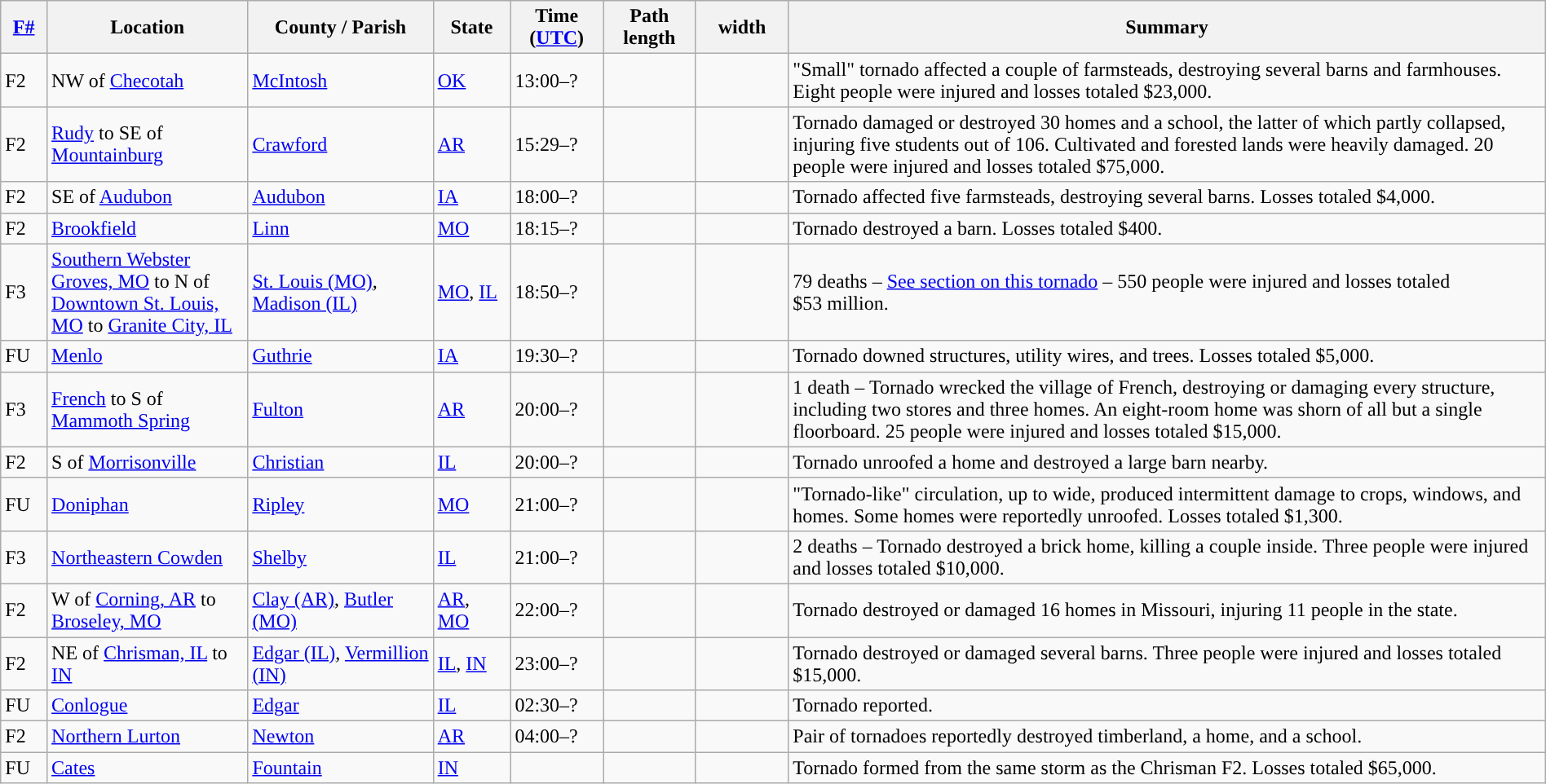<table class="wikitable sortable" style="width:100%;">
<tr>
<th scope="col"  style="width:3%; text-align:center;"><a href='#'>F#</a></th>
<th scope="col"  style="width:13%; text-align:center;" class="unsortable">Location</th>
<th scope="col"  style="width:12%; text-align:center;" class="unsortable">County / Parish</th>
<th scope="col"  style="width:5%; text-align:center;">State</th>
<th scope="col"  style="width:6%; text-align:center;">Time (<a href='#'>UTC</a>)</th>
<th scope="col"  style="width:6%; text-align:center;">Path length</th>
<th scope="col"  style="width:6%; text-align:center;"> width</th>
<th scope="col"  style="width:49%; text-align:center;" class="unsortable">Summary</th>
</tr>
<tr>
<td>F2</td>
<td>NW of <a href='#'>Checotah</a></td>
<td><a href='#'>McIntosh</a></td>
<td><a href='#'>OK</a></td>
<td>13:00–?</td>
<td></td>
<td></td>
<td>"Small" tornado affected a couple of farmsteads, destroying several barns and farmhouses. Eight people were injured and losses totaled $23,000.</td>
</tr>
<tr>
<td>F2</td>
<td><a href='#'>Rudy</a> to SE of <a href='#'>Mountainburg</a></td>
<td><a href='#'>Crawford</a></td>
<td><a href='#'>AR</a></td>
<td>15:29–?</td>
<td></td>
<td></td>
<td>Tornado damaged or destroyed 30 homes and a school, the latter of which partly collapsed, injuring five students out of 106. Cultivated and forested lands were heavily damaged. 20 people were injured and losses totaled $75,000.</td>
</tr>
<tr>
<td>F2</td>
<td>SE of <a href='#'>Audubon</a></td>
<td><a href='#'>Audubon</a></td>
<td><a href='#'>IA</a></td>
<td>18:00–?</td>
<td></td>
<td></td>
<td>Tornado affected five farmsteads, destroying several barns. Losses totaled $4,000.</td>
</tr>
<tr>
<td>F2</td>
<td><a href='#'>Brookfield</a></td>
<td><a href='#'>Linn</a></td>
<td><a href='#'>MO</a></td>
<td>18:15–?</td>
<td></td>
<td></td>
<td>Tornado destroyed a barn. Losses totaled $400.</td>
</tr>
<tr>
<td>F3</td>
<td><a href='#'>Southern Webster Groves, MO</a> to N of <a href='#'>Downtown St. Louis, MO</a> to <a href='#'>Granite City, IL</a></td>
<td><a href='#'>St. Louis (MO)</a>, <a href='#'>Madison (IL)</a></td>
<td><a href='#'>MO</a>, <a href='#'>IL</a></td>
<td>18:50–?</td>
<td></td>
<td></td>
<td>79 deaths – <a href='#'>See section on this tornado</a> – 550 people were injured and losses totaled $53 million.</td>
</tr>
<tr>
<td>FU</td>
<td><a href='#'>Menlo</a></td>
<td><a href='#'>Guthrie</a></td>
<td><a href='#'>IA</a></td>
<td>19:30–?</td>
<td></td>
<td></td>
<td>Tornado downed structures, utility wires, and trees. Losses totaled $5,000.</td>
</tr>
<tr>
<td>F3</td>
<td><a href='#'>French</a> to S of <a href='#'>Mammoth Spring</a></td>
<td><a href='#'>Fulton</a></td>
<td><a href='#'>AR</a></td>
<td>20:00–?</td>
<td></td>
<td></td>
<td>1 death – Tornado wrecked the village of French, destroying or damaging every structure, including two stores and three homes. An eight-room home was shorn of all but a single floorboard. 25 people were injured and losses totaled $15,000.</td>
</tr>
<tr>
<td>F2</td>
<td>S of <a href='#'>Morrisonville</a></td>
<td><a href='#'>Christian</a></td>
<td><a href='#'>IL</a></td>
<td>20:00–?</td>
<td></td>
<td></td>
<td>Tornado unroofed a home and destroyed a large barn nearby.</td>
</tr>
<tr>
<td>FU</td>
<td><a href='#'>Doniphan</a></td>
<td><a href='#'>Ripley</a></td>
<td><a href='#'>MO</a></td>
<td>21:00–?</td>
<td></td>
<td></td>
<td>"Tornado-like" circulation, up to  wide, produced intermittent damage to crops, windows, and homes. Some homes were reportedly unroofed. Losses totaled $1,300.</td>
</tr>
<tr>
<td>F3</td>
<td><a href='#'>Northeastern Cowden</a></td>
<td><a href='#'>Shelby</a></td>
<td><a href='#'>IL</a></td>
<td>21:00–?</td>
<td></td>
<td></td>
<td>2 deaths – Tornado destroyed a brick home, killing a couple inside. Three people were injured and losses totaled $10,000.</td>
</tr>
<tr>
<td>F2</td>
<td>W of <a href='#'>Corning, AR</a> to <a href='#'>Broseley, MO</a></td>
<td><a href='#'>Clay (AR)</a>, <a href='#'>Butler (MO)</a></td>
<td><a href='#'>AR</a>, <a href='#'>MO</a></td>
<td>22:00–?</td>
<td></td>
<td></td>
<td>Tornado destroyed or damaged 16 homes in Missouri, injuring 11 people in the state.</td>
</tr>
<tr>
<td>F2</td>
<td>NE of <a href='#'>Chrisman, IL</a> to <a href='#'>IN</a></td>
<td><a href='#'>Edgar (IL)</a>, <a href='#'>Vermillion (IN)</a></td>
<td><a href='#'>IL</a>, <a href='#'>IN</a></td>
<td>23:00–?</td>
<td></td>
<td></td>
<td>Tornado destroyed or damaged several barns. Three people were injured and losses totaled $15,000.</td>
</tr>
<tr>
<td>FU</td>
<td><a href='#'>Conlogue</a></td>
<td><a href='#'>Edgar</a></td>
<td><a href='#'>IL</a></td>
<td>02:30–?</td>
<td></td>
<td></td>
<td>Tornado reported.</td>
</tr>
<tr>
<td>F2</td>
<td><a href='#'>Northern Lurton</a></td>
<td><a href='#'>Newton</a></td>
<td><a href='#'>AR</a></td>
<td>04:00–?</td>
<td></td>
<td></td>
<td>Pair of tornadoes reportedly destroyed timberland, a home, and a school.</td>
</tr>
<tr>
<td>FU</td>
<td><a href='#'>Cates</a></td>
<td><a href='#'>Fountain</a></td>
<td><a href='#'>IN</a></td>
<td></td>
<td></td>
<td></td>
<td>Tornado formed from the same storm as the Chrisman F2. Losses totaled $65,000.</td>
</tr>
</table>
